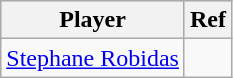<table class="wikitable">
<tr style="background:#ddd;">
<th>Player</th>
<th>Ref</th>
</tr>
<tr>
<td><a href='#'>Stephane Robidas</a></td>
<td></td>
</tr>
</table>
